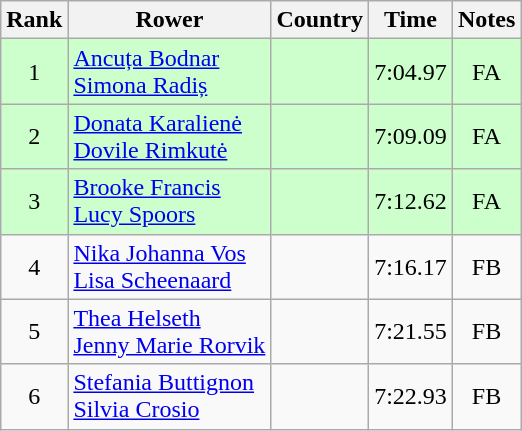<table class="wikitable" style="text-align:center">
<tr>
<th>Rank</th>
<th>Rower</th>
<th>Country</th>
<th>Time</th>
<th>Notes</th>
</tr>
<tr bgcolor=ccffcc>
<td>1</td>
<td align="left"><a href='#'>Ancuța Bodnar</a><br><a href='#'>Simona Radiș</a></td>
<td align="left"></td>
<td>7:04.97</td>
<td>FA</td>
</tr>
<tr bgcolor=ccffcc>
<td>2</td>
<td align="left"><a href='#'>Donata Karalienė</a><br><a href='#'>Dovile Rimkutė</a></td>
<td align="left"></td>
<td>7:09.09</td>
<td>FA</td>
</tr>
<tr bgcolor=ccffcc>
<td>3</td>
<td align="left"><a href='#'>Brooke Francis</a><br><a href='#'>Lucy Spoors</a></td>
<td align="left"></td>
<td>7:12.62</td>
<td>FA</td>
</tr>
<tr>
<td>4</td>
<td align="left"><a href='#'>Nika Johanna Vos</a><br><a href='#'>Lisa Scheenaard</a></td>
<td align="left"></td>
<td>7:16.17</td>
<td>FB</td>
</tr>
<tr>
<td>5</td>
<td align="left"><a href='#'>Thea Helseth</a><br><a href='#'>Jenny Marie Rorvik</a></td>
<td align="left"></td>
<td>7:21.55</td>
<td>FB</td>
</tr>
<tr>
<td>6</td>
<td align="left"><a href='#'>Stefania Buttignon</a><br><a href='#'>Silvia Crosio</a></td>
<td align="left"></td>
<td>7:22.93</td>
<td>FB</td>
</tr>
</table>
